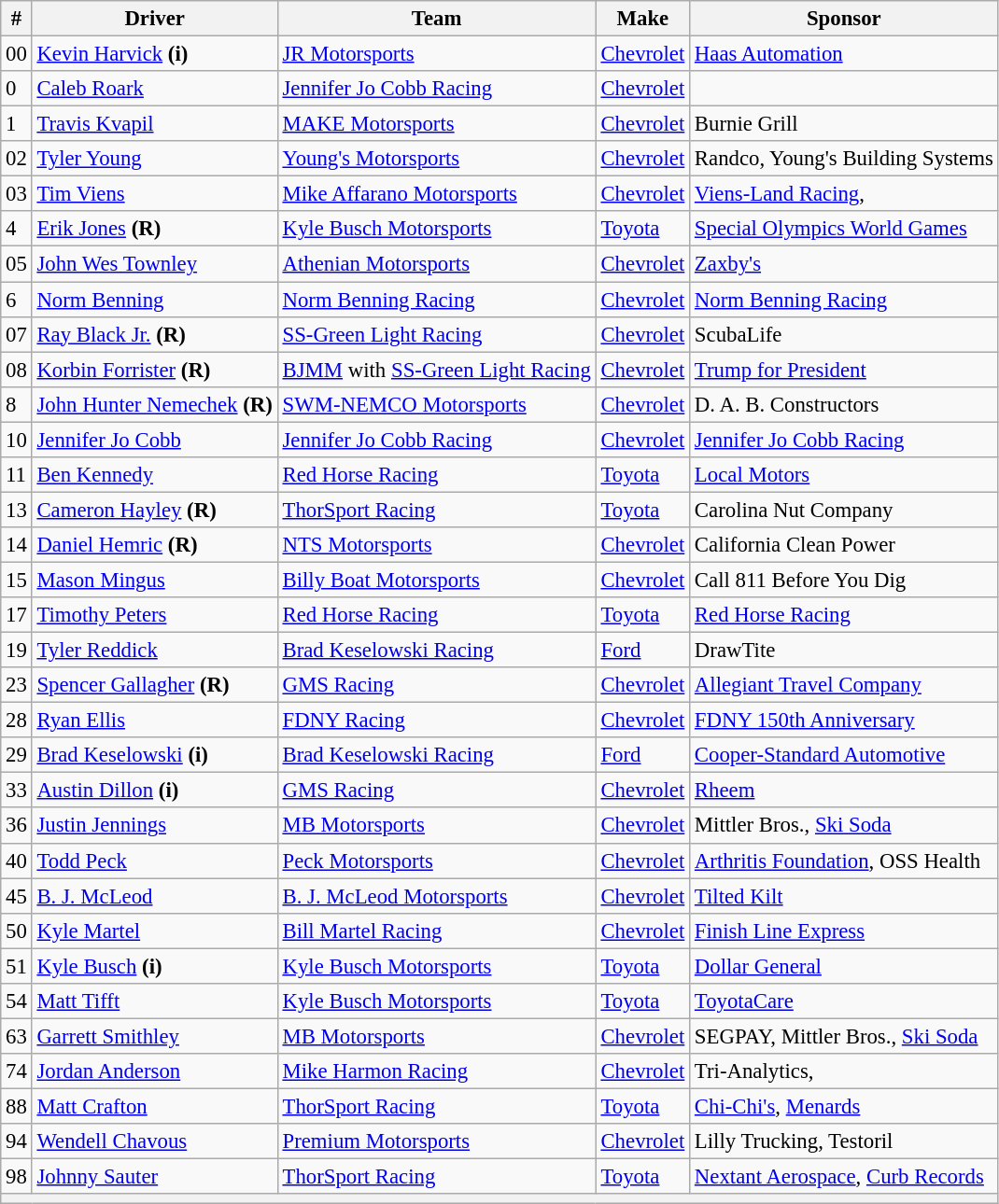<table class="wikitable" style="font-size:95%">
<tr>
<th>#</th>
<th>Driver</th>
<th>Team</th>
<th>Make</th>
<th>Sponsor</th>
</tr>
<tr>
<td>00</td>
<td><a href='#'>Kevin Harvick</a> <strong>(i)</strong></td>
<td><a href='#'>JR Motorsports</a></td>
<td><a href='#'>Chevrolet</a></td>
<td><a href='#'>Haas Automation</a></td>
</tr>
<tr>
<td>0</td>
<td><a href='#'>Caleb Roark</a></td>
<td><a href='#'>Jennifer Jo Cobb Racing</a></td>
<td><a href='#'>Chevrolet</a></td>
<td></td>
</tr>
<tr>
<td>1</td>
<td><a href='#'>Travis Kvapil</a></td>
<td><a href='#'>MAKE Motorsports</a></td>
<td><a href='#'>Chevrolet</a></td>
<td>Burnie Grill</td>
</tr>
<tr>
<td>02</td>
<td><a href='#'>Tyler Young</a></td>
<td><a href='#'>Young's Motorsports</a></td>
<td><a href='#'>Chevrolet</a></td>
<td>Randco, Young's Building Systems</td>
</tr>
<tr>
<td>03</td>
<td><a href='#'>Tim Viens</a></td>
<td><a href='#'>Mike Affarano Motorsports</a></td>
<td><a href='#'>Chevrolet</a></td>
<td><a href='#'>Viens-Land Racing</a>, </td>
</tr>
<tr>
<td>4</td>
<td><a href='#'>Erik Jones</a> <strong>(R)</strong></td>
<td><a href='#'>Kyle Busch Motorsports</a></td>
<td><a href='#'>Toyota</a></td>
<td><a href='#'>Special Olympics World Games</a></td>
</tr>
<tr>
<td>05</td>
<td><a href='#'>John Wes Townley</a></td>
<td><a href='#'>Athenian Motorsports</a></td>
<td><a href='#'>Chevrolet</a></td>
<td><a href='#'>Zaxby's</a></td>
</tr>
<tr>
<td>6</td>
<td><a href='#'>Norm Benning</a></td>
<td><a href='#'>Norm Benning Racing</a></td>
<td><a href='#'>Chevrolet</a></td>
<td><a href='#'>Norm Benning Racing</a></td>
</tr>
<tr>
<td>07</td>
<td><a href='#'>Ray Black Jr.</a> <strong>(R)</strong></td>
<td><a href='#'>SS-Green Light Racing</a></td>
<td><a href='#'>Chevrolet</a></td>
<td>ScubaLife</td>
</tr>
<tr>
<td>08</td>
<td><a href='#'>Korbin Forrister</a> <strong>(R)</strong></td>
<td><a href='#'>BJMM</a> with <a href='#'>SS-Green Light Racing</a></td>
<td><a href='#'>Chevrolet</a></td>
<td><a href='#'>Trump for President</a></td>
</tr>
<tr>
<td>8</td>
<td><a href='#'>John Hunter Nemechek</a> <strong>(R)</strong></td>
<td><a href='#'>SWM-NEMCO Motorsports</a></td>
<td><a href='#'>Chevrolet</a></td>
<td>D. A. B. Constructors</td>
</tr>
<tr>
<td>10</td>
<td><a href='#'>Jennifer Jo Cobb</a></td>
<td><a href='#'>Jennifer Jo Cobb Racing</a></td>
<td><a href='#'>Chevrolet</a></td>
<td><a href='#'>Jennifer Jo Cobb Racing</a></td>
</tr>
<tr>
<td>11</td>
<td><a href='#'>Ben Kennedy</a></td>
<td><a href='#'>Red Horse Racing</a></td>
<td><a href='#'>Toyota</a></td>
<td><a href='#'>Local Motors</a></td>
</tr>
<tr>
<td>13</td>
<td><a href='#'>Cameron Hayley</a> <strong>(R)</strong></td>
<td><a href='#'>ThorSport Racing</a></td>
<td><a href='#'>Toyota</a></td>
<td>Carolina Nut Company</td>
</tr>
<tr>
<td>14</td>
<td><a href='#'>Daniel Hemric</a> <strong>(R)</strong></td>
<td><a href='#'>NTS Motorsports</a></td>
<td><a href='#'>Chevrolet</a></td>
<td>California Clean Power</td>
</tr>
<tr>
<td>15</td>
<td><a href='#'>Mason Mingus</a></td>
<td><a href='#'>Billy Boat Motorsports</a></td>
<td><a href='#'>Chevrolet</a></td>
<td>Call 811 Before You Dig</td>
</tr>
<tr>
<td>17</td>
<td><a href='#'>Timothy Peters</a></td>
<td><a href='#'>Red Horse Racing</a></td>
<td><a href='#'>Toyota</a></td>
<td><a href='#'>Red Horse Racing</a></td>
</tr>
<tr>
<td>19</td>
<td><a href='#'>Tyler Reddick</a></td>
<td><a href='#'>Brad Keselowski Racing</a></td>
<td><a href='#'>Ford</a></td>
<td>DrawTite</td>
</tr>
<tr>
<td>23</td>
<td><a href='#'>Spencer Gallagher</a> <strong>(R)</strong></td>
<td><a href='#'>GMS Racing</a></td>
<td><a href='#'>Chevrolet</a></td>
<td><a href='#'>Allegiant Travel Company</a></td>
</tr>
<tr>
<td>28</td>
<td><a href='#'>Ryan Ellis</a></td>
<td><a href='#'>FDNY Racing</a></td>
<td><a href='#'>Chevrolet</a></td>
<td><a href='#'>FDNY 150th Anniversary</a></td>
</tr>
<tr>
<td>29</td>
<td><a href='#'>Brad Keselowski</a> <strong>(i)</strong></td>
<td><a href='#'>Brad Keselowski Racing</a></td>
<td><a href='#'>Ford</a></td>
<td><a href='#'>Cooper-Standard Automotive</a></td>
</tr>
<tr>
<td>33</td>
<td><a href='#'>Austin Dillon</a> <strong>(i)</strong></td>
<td><a href='#'>GMS Racing</a></td>
<td><a href='#'>Chevrolet</a></td>
<td><a href='#'>Rheem</a></td>
</tr>
<tr>
<td>36</td>
<td><a href='#'>Justin Jennings</a></td>
<td><a href='#'>MB Motorsports</a></td>
<td><a href='#'>Chevrolet</a></td>
<td>Mittler Bros., <a href='#'>Ski Soda</a></td>
</tr>
<tr>
<td>40</td>
<td><a href='#'>Todd Peck</a></td>
<td><a href='#'>Peck Motorsports</a></td>
<td><a href='#'>Chevrolet</a></td>
<td><a href='#'>Arthritis Foundation</a>, OSS Health</td>
</tr>
<tr>
<td>45</td>
<td><a href='#'>B. J. McLeod</a></td>
<td><a href='#'>B. J. McLeod Motorsports</a></td>
<td><a href='#'>Chevrolet</a></td>
<td><a href='#'>Tilted Kilt</a></td>
</tr>
<tr>
<td>50</td>
<td><a href='#'>Kyle Martel</a></td>
<td><a href='#'>Bill Martel Racing</a></td>
<td><a href='#'>Chevrolet</a></td>
<td><a href='#'>Finish Line Express</a></td>
</tr>
<tr>
<td>51</td>
<td><a href='#'>Kyle Busch</a> <strong>(i)</strong></td>
<td><a href='#'>Kyle Busch Motorsports</a></td>
<td><a href='#'>Toyota</a></td>
<td><a href='#'>Dollar General</a></td>
</tr>
<tr>
<td>54</td>
<td><a href='#'>Matt Tifft</a></td>
<td><a href='#'>Kyle Busch Motorsports</a></td>
<td><a href='#'>Toyota</a></td>
<td><a href='#'>ToyotaCare</a></td>
</tr>
<tr>
<td>63</td>
<td><a href='#'>Garrett Smithley</a></td>
<td><a href='#'>MB Motorsports</a></td>
<td><a href='#'>Chevrolet</a></td>
<td>SEGPAY, Mittler Bros., <a href='#'>Ski Soda</a></td>
</tr>
<tr>
<td>74</td>
<td><a href='#'>Jordan Anderson</a></td>
<td><a href='#'>Mike Harmon Racing</a></td>
<td><a href='#'>Chevrolet</a></td>
<td>Tri-Analytics, </td>
</tr>
<tr>
<td>88</td>
<td><a href='#'>Matt Crafton</a></td>
<td><a href='#'>ThorSport Racing</a></td>
<td><a href='#'>Toyota</a></td>
<td><a href='#'>Chi-Chi's</a>, <a href='#'>Menards</a></td>
</tr>
<tr>
<td>94</td>
<td><a href='#'>Wendell Chavous</a></td>
<td><a href='#'>Premium Motorsports</a></td>
<td><a href='#'>Chevrolet</a></td>
<td>Lilly Trucking, Testoril</td>
</tr>
<tr>
<td>98</td>
<td><a href='#'>Johnny Sauter</a></td>
<td><a href='#'>ThorSport Racing</a></td>
<td><a href='#'>Toyota</a></td>
<td><a href='#'>Nextant Aerospace</a>, <a href='#'>Curb Records</a></td>
</tr>
<tr>
<th colspan="5"></th>
</tr>
</table>
